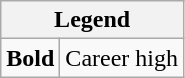<table class="wikitable mw-collapsible mw-collapsed">
<tr>
<th colspan="2">Legend</th>
</tr>
<tr>
<td><strong>Bold</strong></td>
<td>Career high</td>
</tr>
</table>
